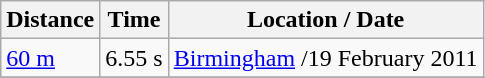<table class="wikitable">
<tr>
<th>Distance</th>
<th>Time</th>
<th>Location / Date</th>
</tr>
<tr>
<td><a href='#'>60 m</a></td>
<td>6.55 s</td>
<td><a href='#'>Birmingham</a> /19 February 2011</td>
</tr>
<tr>
</tr>
</table>
